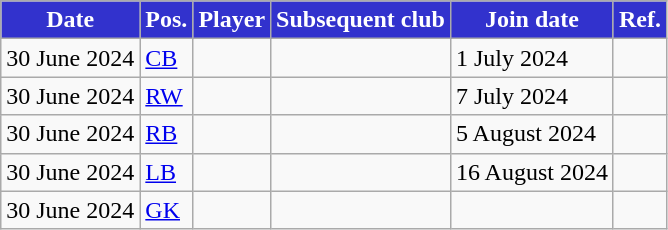<table class="wikitable plainrowheaders sortable">
<tr>
<th style="background:#3232CD;color:white">Date</th>
<th style="background:#3232CD;color:white">Pos.</th>
<th style="background:#3232CD;color:white">Player</th>
<th style="background:#3232CD;color:white">Subsequent club</th>
<th style="background:#3232CD;color:white">Join date</th>
<th style="background:#3232CD;color:white">Ref.</th>
</tr>
<tr>
<td>30 June 2024</td>
<td><a href='#'>CB</a></td>
<td></td>
<td></td>
<td>1 July 2024</td>
<td></td>
</tr>
<tr>
<td>30 June 2024</td>
<td><a href='#'>RW</a></td>
<td></td>
<td></td>
<td>7 July 2024</td>
<td></td>
</tr>
<tr>
<td>30 June 2024</td>
<td><a href='#'>RB</a></td>
<td></td>
<td></td>
<td>5 August 2024</td>
<td></td>
</tr>
<tr>
<td>30 June 2024</td>
<td><a href='#'>LB</a></td>
<td></td>
<td></td>
<td>16 August 2024</td>
<td></td>
</tr>
<tr>
<td>30 June 2024</td>
<td><a href='#'>GK</a></td>
<td></td>
<td></td>
<td></td>
<td></td>
</tr>
</table>
